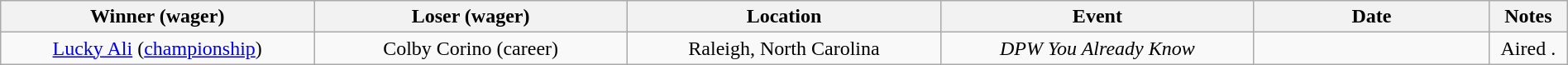<table class="wikitable sortable" width=100%  style="text-align: center">
<tr>
<th width=20% scope="col">Winner (wager)</th>
<th width=20% scope="col">Loser (wager)</th>
<th width=20% scope="col">Location</th>
<th width=20% scope="col">Event</th>
<th width=15% scope="col">Date</th>
<th class="unsortable" width=5% scope="col">Notes</th>
</tr>
<tr>
<td><a href='#'>Lucky Ali</a> (<a href='#'>championship</a>)</td>
<td>Colby Corino (career)</td>
<td>Raleigh, North Carolina</td>
<td><em>DPW You Already Know</em></td>
<td></td>
<td>Aired .</td>
</tr>
</table>
